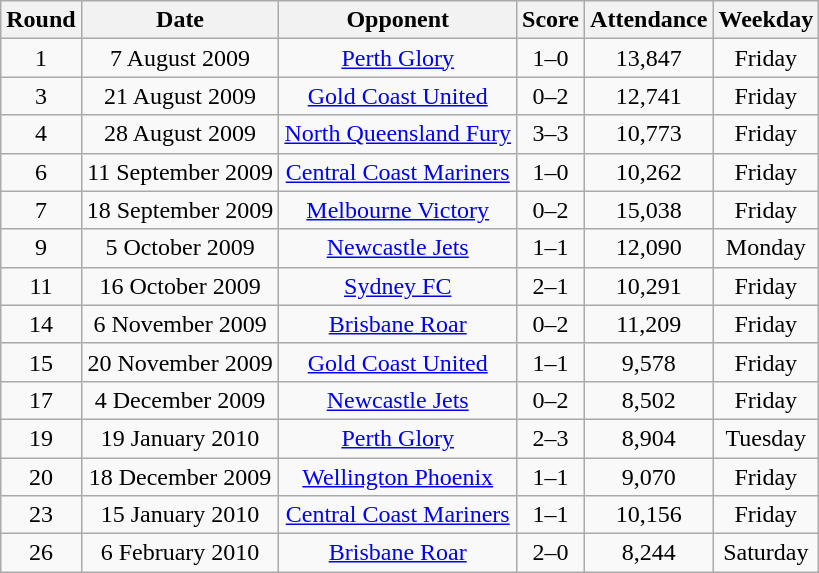<table class="wikitable sortable" style="text-align:center;">
<tr>
<th>Round</th>
<th>Date</th>
<th>Opponent</th>
<th>Score <br> </th>
<th>Attendance</th>
<th>Weekday</th>
</tr>
<tr>
<td>1</td>
<td>7 August 2009</td>
<td><a href='#'>Perth Glory</a></td>
<td>1–0</td>
<td>13,847</td>
<td>Friday</td>
</tr>
<tr>
<td>3</td>
<td>21 August 2009</td>
<td><a href='#'>Gold Coast United</a></td>
<td>0–2</td>
<td>12,741</td>
<td>Friday</td>
</tr>
<tr>
<td>4</td>
<td>28 August 2009</td>
<td><a href='#'>North Queensland Fury</a></td>
<td>3–3</td>
<td>10,773</td>
<td>Friday</td>
</tr>
<tr>
<td>6</td>
<td>11 September 2009</td>
<td><a href='#'>Central Coast Mariners</a></td>
<td>1–0</td>
<td>10,262</td>
<td>Friday</td>
</tr>
<tr>
<td>7</td>
<td>18 September 2009</td>
<td><a href='#'>Melbourne Victory</a></td>
<td>0–2</td>
<td>15,038</td>
<td>Friday</td>
</tr>
<tr>
<td>9</td>
<td>5 October 2009</td>
<td><a href='#'>Newcastle Jets</a></td>
<td>1–1</td>
<td>12,090</td>
<td>Monday</td>
</tr>
<tr>
<td>11</td>
<td>16 October 2009</td>
<td><a href='#'>Sydney FC</a></td>
<td>2–1</td>
<td>10,291</td>
<td>Friday</td>
</tr>
<tr>
<td>14</td>
<td>6 November 2009</td>
<td><a href='#'>Brisbane Roar</a></td>
<td>0–2</td>
<td>11,209</td>
<td>Friday</td>
</tr>
<tr>
<td>15</td>
<td>20 November 2009</td>
<td><a href='#'>Gold Coast United</a></td>
<td>1–1</td>
<td>9,578</td>
<td>Friday</td>
</tr>
<tr>
<td>17</td>
<td>4 December 2009</td>
<td><a href='#'>Newcastle Jets</a></td>
<td>0–2</td>
<td>8,502</td>
<td>Friday</td>
</tr>
<tr>
<td>19</td>
<td>19 January 2010</td>
<td><a href='#'>Perth Glory</a></td>
<td>2–3</td>
<td>8,904</td>
<td>Tuesday</td>
</tr>
<tr>
<td>20</td>
<td>18 December 2009</td>
<td><a href='#'>Wellington Phoenix</a></td>
<td>1–1</td>
<td>9,070</td>
<td>Friday</td>
</tr>
<tr>
<td>23</td>
<td>15 January 2010</td>
<td><a href='#'>Central Coast Mariners</a></td>
<td>1–1</td>
<td>10,156</td>
<td>Friday</td>
</tr>
<tr>
<td>26</td>
<td>6 February 2010</td>
<td><a href='#'>Brisbane Roar</a></td>
<td>2–0</td>
<td>8,244</td>
<td>Saturday</td>
</tr>
</table>
